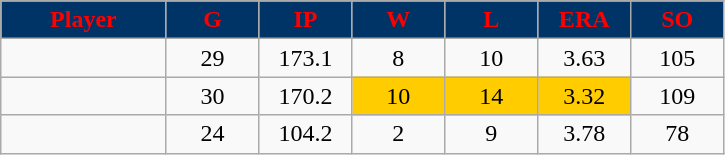<table class="wikitable sortable">
<tr>
<th style="background:#003366;color:red;" width="16%">Player</th>
<th style="background:#003366;color:red;" width="9%">G</th>
<th style="background:#003366;color:red;" width="9%">IP</th>
<th style="background:#003366;color:red;" width="9%">W</th>
<th style="background:#003366;color:red;" width="9%">L</th>
<th style="background:#003366;color:red;" width="9%">ERA</th>
<th style="background:#003366;color:red;" width="9%">SO</th>
</tr>
<tr align="center">
<td></td>
<td>29</td>
<td>173.1</td>
<td>8</td>
<td>10</td>
<td>3.63</td>
<td>105</td>
</tr>
<tr align="center">
<td></td>
<td>30</td>
<td>170.2</td>
<td bgcolor="#FFCC00">10</td>
<td bgcolor="#FFCC00">14</td>
<td bgcolor="#FFCC00">3.32</td>
<td>109</td>
</tr>
<tr align="center">
<td></td>
<td>24</td>
<td>104.2</td>
<td>2</td>
<td>9</td>
<td>3.78</td>
<td>78</td>
</tr>
</table>
